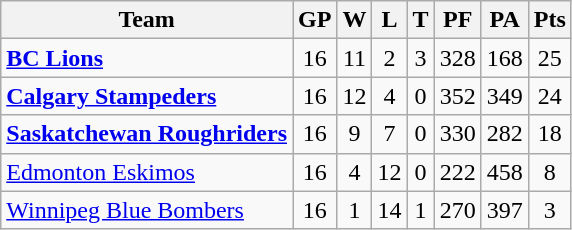<table class="wikitable" style="float:left; margin-right:1em">
<tr>
<th>Team</th>
<th>GP</th>
<th>W</th>
<th>L</th>
<th>T</th>
<th>PF</th>
<th>PA</th>
<th>Pts</th>
</tr>
<tr align="center">
<td align="left"><strong><a href='#'>BC Lions</a></strong></td>
<td>16</td>
<td>11</td>
<td>2</td>
<td>3</td>
<td>328</td>
<td>168</td>
<td>25</td>
</tr>
<tr align="center">
<td align="left"><strong><a href='#'>Calgary Stampeders</a></strong></td>
<td>16</td>
<td>12</td>
<td>4</td>
<td>0</td>
<td>352</td>
<td>349</td>
<td>24</td>
</tr>
<tr align="center">
<td align="left"><strong><a href='#'>Saskatchewan Roughriders</a></strong></td>
<td>16</td>
<td>9</td>
<td>7</td>
<td>0</td>
<td>330</td>
<td>282</td>
<td>18</td>
</tr>
<tr align="center">
<td align="left"><a href='#'>Edmonton Eskimos</a></td>
<td>16</td>
<td>4</td>
<td>12</td>
<td>0</td>
<td>222</td>
<td>458</td>
<td>8</td>
</tr>
<tr align="center">
<td align="left"><a href='#'>Winnipeg Blue Bombers</a></td>
<td>16</td>
<td>1</td>
<td>14</td>
<td>1</td>
<td>270</td>
<td>397</td>
<td>3</td>
</tr>
</table>
